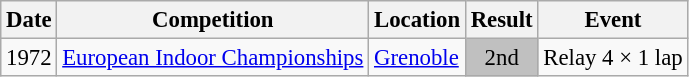<table class="wikitable" style="border-collapse: collapse; font-size: 95%;">
<tr>
<th scope="col">Date</th>
<th scope="col">Competition</th>
<th scope="col">Location</th>
<th scope="col">Result</th>
<th scope="col">Event</th>
</tr>
<tr>
<td>1972</td>
<td><a href='#'>European Indoor Championships</a></td>
<td><a href='#'>Grenoble</a></td>
<td align="center" bgcolor="silver">2nd</td>
<td>Relay 4 × 1 lap</td>
</tr>
</table>
